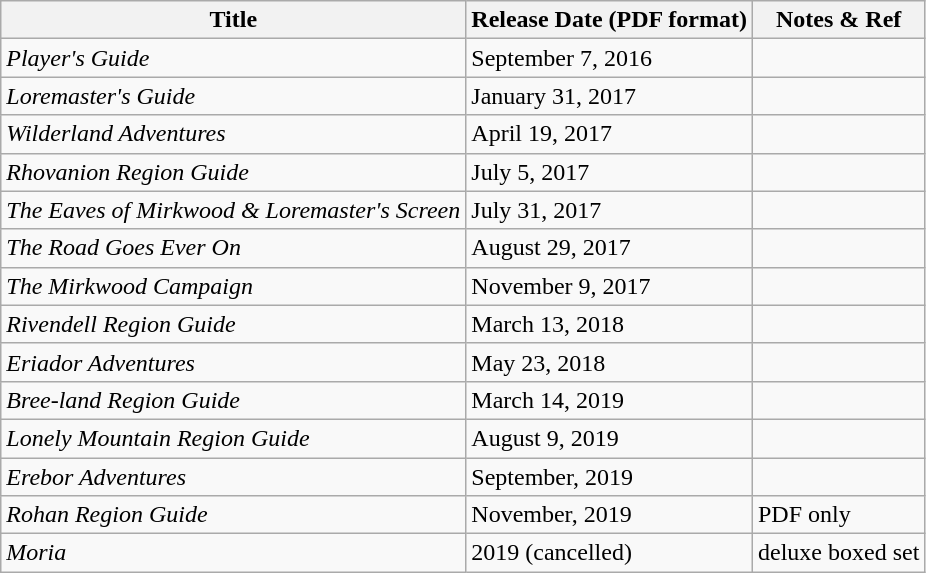<table class="wikitable sortable">
<tr>
<th>Title</th>
<th>Release Date (PDF format)</th>
<th>Notes & Ref</th>
</tr>
<tr>
<td><em>Player's Guide</em></td>
<td>September 7, 2016</td>
<td></td>
</tr>
<tr>
<td><em>Loremaster's Guide</em></td>
<td>January 31, 2017</td>
<td></td>
</tr>
<tr>
<td><em>Wilderland Adventures</em></td>
<td>April 19, 2017</td>
<td></td>
</tr>
<tr>
<td><em>Rhovanion Region Guide</em></td>
<td>July 5, 2017</td>
<td></td>
</tr>
<tr>
<td><em>The Eaves of Mirkwood & Loremaster's Screen</em></td>
<td>July 31, 2017</td>
<td></td>
</tr>
<tr>
<td><em>The Road Goes Ever On</em></td>
<td>August 29, 2017</td>
<td></td>
</tr>
<tr>
<td><em>The Mirkwood Campaign</em></td>
<td>November 9, 2017</td>
<td></td>
</tr>
<tr>
<td><em>Rivendell Region Guide</em></td>
<td>March 13, 2018</td>
<td></td>
</tr>
<tr>
<td><em>Eriador Adventures</em></td>
<td>May 23, 2018</td>
<td></td>
</tr>
<tr>
<td><em>Bree-land Region Guide</em></td>
<td>March 14, 2019</td>
<td></td>
</tr>
<tr>
<td><em>Lonely Mountain Region Guide</em></td>
<td>August 9, 2019</td>
<td></td>
</tr>
<tr>
<td><em>Erebor Adventures</em></td>
<td>September, 2019</td>
<td></td>
</tr>
<tr>
<td><em>Rohan Region Guide</em></td>
<td>November, 2019</td>
<td>PDF only</td>
</tr>
<tr>
<td><em>Moria</em></td>
<td>2019 (cancelled)</td>
<td>deluxe boxed set</td>
</tr>
</table>
